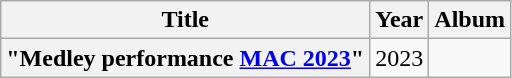<table class="wikitable plainrowheaders" style="text-align:center;">
<tr>
<th scope="col">Title</th>
<th scope="col">Year</th>
<th scope="col">Album</th>
</tr>
<tr>
<th scope="row">"Medley performance <a href='#'>MAC 2023</a>"</th>
<td>2023</td>
<td></td>
</tr>
</table>
